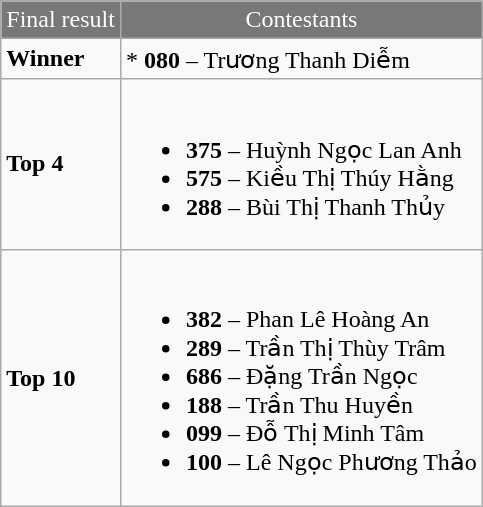<table class="wikitable">
<tr bgcolor="#787878" style="color:#FFFFFF" align="center">
<td>Final result</td>
<td>Contestants</td>
</tr>
<tr>
<td><strong>Winner</strong></td>
<td>* <strong>080</strong> – Trương Thanh Diễm</td>
</tr>
<tr>
<td><strong>Top 4</strong></td>
<td><br><ul><li><strong>375</strong> – Huỳnh Ngọc Lan Anh</li><li><strong>575</strong> – Kiều Thị Thúy Hằng</li><li><strong>288</strong> – Bùi Thị Thanh Thủy</li></ul></td>
</tr>
<tr>
<td><strong>Top 10</strong></td>
<td><br><ul><li><strong>382</strong> – Phan Lê Hoàng An</li><li><strong>289</strong> – Trần Thị Thùy Trâm</li><li><strong>686</strong> – Đặng Trần Ngọc</li><li><strong>188</strong> – Trần Thu Huyền</li><li><strong>099</strong> – Đỗ Thị Minh Tâm</li><li><strong>100</strong> – Lê Ngọc Phương Thảo</li></ul></td>
</tr>
</table>
